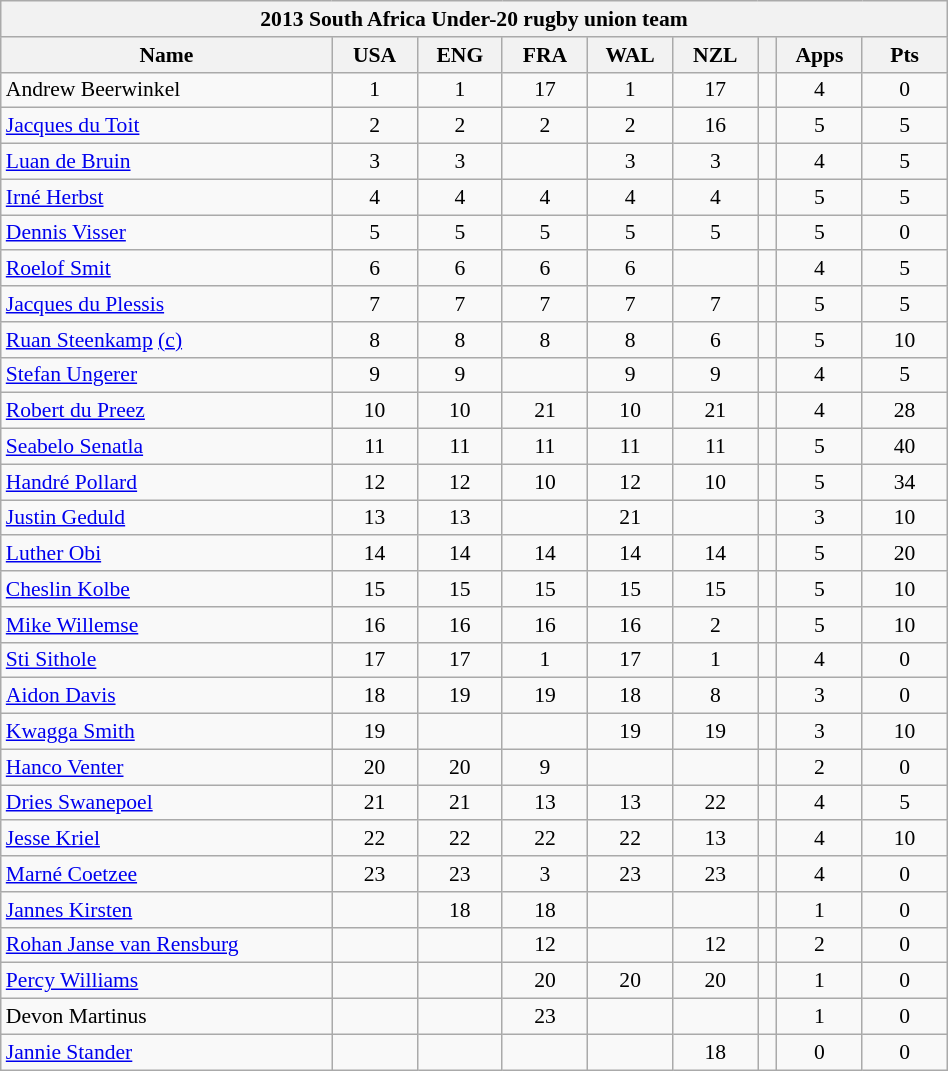<table class="wikitable collapsible collapsed" style="text-align:center; font-size:90%; width:50%">
<tr>
<th colspan="100%">2013 South Africa Under-20 rugby union team</th>
</tr>
<tr>
<th style="width:35%;">Name</th>
<th style="width:9%;">USA</th>
<th style="width:9%;">ENG</th>
<th style="width:9%;">FRA</th>
<th style="width:9%;">WAL</th>
<th style="width:9%;">NZL</th>
<th style="width:2%;"></th>
<th style="width:9%;">Apps</th>
<th style="width:9%;">Pts</th>
</tr>
<tr>
<td style="text-align:left;">Andrew Beerwinkel</td>
<td>1</td>
<td>1</td>
<td>17 </td>
<td>1</td>
<td>17</td>
<td></td>
<td>4</td>
<td>0</td>
</tr>
<tr>
<td style="text-align:left;"><a href='#'>Jacques du Toit</a></td>
<td>2</td>
<td>2</td>
<td>2</td>
<td>2</td>
<td>16 </td>
<td></td>
<td>5</td>
<td>5</td>
</tr>
<tr>
<td style="text-align:left;"><a href='#'>Luan de Bruin</a></td>
<td>3</td>
<td>3</td>
<td></td>
<td>3</td>
<td>3</td>
<td></td>
<td>4</td>
<td>5</td>
</tr>
<tr>
<td style="text-align:left;"><a href='#'>Irné Herbst</a></td>
<td>4</td>
<td>4</td>
<td>4</td>
<td>4</td>
<td>4</td>
<td></td>
<td>5</td>
<td>5</td>
</tr>
<tr>
<td style="text-align:left;"><a href='#'>Dennis Visser</a></td>
<td>5</td>
<td>5</td>
<td>5</td>
<td>5</td>
<td>5</td>
<td></td>
<td>5</td>
<td>0</td>
</tr>
<tr>
<td style="text-align:left;"><a href='#'>Roelof Smit</a></td>
<td>6</td>
<td>6</td>
<td>6</td>
<td>6</td>
<td></td>
<td></td>
<td>4</td>
<td>5</td>
</tr>
<tr>
<td style="text-align:left;"><a href='#'>Jacques du Plessis</a></td>
<td>7</td>
<td>7</td>
<td>7</td>
<td>7</td>
<td>7</td>
<td></td>
<td>5</td>
<td>5</td>
</tr>
<tr>
<td style="text-align:left;"><a href='#'>Ruan Steenkamp</a> <a href='#'>(c)</a></td>
<td>8</td>
<td>8</td>
<td>8</td>
<td>8</td>
<td>6</td>
<td></td>
<td>5</td>
<td>10</td>
</tr>
<tr>
<td style="text-align:left;"><a href='#'>Stefan Ungerer</a></td>
<td>9</td>
<td>9</td>
<td></td>
<td>9</td>
<td>9</td>
<td></td>
<td>4</td>
<td>5</td>
</tr>
<tr>
<td style="text-align:left;"><a href='#'>Robert du Preez</a></td>
<td>10</td>
<td>10</td>
<td>21</td>
<td>10</td>
<td>21 </td>
<td></td>
<td>4</td>
<td>28</td>
</tr>
<tr>
<td style="text-align:left;"><a href='#'>Seabelo Senatla</a></td>
<td>11</td>
<td>11</td>
<td>11</td>
<td>11</td>
<td>11</td>
<td></td>
<td>5</td>
<td>40</td>
</tr>
<tr>
<td style="text-align:left;"><a href='#'>Handré Pollard</a></td>
<td>12</td>
<td>12</td>
<td>10</td>
<td>12</td>
<td>10</td>
<td></td>
<td>5</td>
<td>34</td>
</tr>
<tr>
<td style="text-align:left;"><a href='#'>Justin Geduld</a></td>
<td>13</td>
<td>13</td>
<td></td>
<td>21 </td>
<td></td>
<td></td>
<td>3</td>
<td>10</td>
</tr>
<tr>
<td style="text-align:left;"><a href='#'>Luther Obi</a></td>
<td>14</td>
<td>14</td>
<td>14</td>
<td>14</td>
<td>14</td>
<td></td>
<td>5</td>
<td>20</td>
</tr>
<tr>
<td style="text-align:left;"><a href='#'>Cheslin Kolbe</a></td>
<td>15</td>
<td>15</td>
<td>15</td>
<td>15</td>
<td>15</td>
<td></td>
<td>5</td>
<td>10</td>
</tr>
<tr>
<td style="text-align:left;"><a href='#'>Mike Willemse</a></td>
<td>16 </td>
<td>16 </td>
<td>16 </td>
<td>16 </td>
<td>2</td>
<td></td>
<td>5</td>
<td>10</td>
</tr>
<tr>
<td style="text-align:left;"><a href='#'>Sti Sithole</a></td>
<td>17 </td>
<td>17 </td>
<td>1</td>
<td>17</td>
<td>1</td>
<td></td>
<td>4</td>
<td>0</td>
</tr>
<tr>
<td style="text-align:left;"><a href='#'>Aidon Davis</a></td>
<td>18 </td>
<td>19</td>
<td>19 </td>
<td>18</td>
<td>8</td>
<td></td>
<td>3</td>
<td>0</td>
</tr>
<tr>
<td style="text-align:left;"><a href='#'>Kwagga Smith</a></td>
<td>19 </td>
<td></td>
<td></td>
<td>19 </td>
<td>19 </td>
<td></td>
<td>3</td>
<td>10</td>
</tr>
<tr>
<td style="text-align:left;"><a href='#'>Hanco Venter</a></td>
<td>20</td>
<td>20 </td>
<td>9</td>
<td></td>
<td></td>
<td></td>
<td>2</td>
<td>0</td>
</tr>
<tr>
<td style="text-align:left;"><a href='#'>Dries Swanepoel</a></td>
<td>21 </td>
<td>21 </td>
<td>13</td>
<td>13</td>
<td>22</td>
<td></td>
<td>4</td>
<td>5</td>
</tr>
<tr>
<td style="text-align:left;"><a href='#'>Jesse Kriel</a></td>
<td>22 </td>
<td>22 </td>
<td>22 </td>
<td>22</td>
<td>13</td>
<td></td>
<td>4</td>
<td>10</td>
</tr>
<tr>
<td style="text-align:left;"><a href='#'>Marné Coetzee</a></td>
<td>23 </td>
<td>23 </td>
<td>3</td>
<td>23</td>
<td>23 </td>
<td></td>
<td>4</td>
<td>0</td>
</tr>
<tr>
<td style="text-align:left;"><a href='#'>Jannes Kirsten</a></td>
<td></td>
<td>18</td>
<td>18 </td>
<td></td>
<td></td>
<td></td>
<td>1</td>
<td>0</td>
</tr>
<tr>
<td style="text-align:left;"><a href='#'>Rohan Janse van Rensburg</a></td>
<td></td>
<td></td>
<td>12</td>
<td></td>
<td>12</td>
<td></td>
<td>2</td>
<td>0</td>
</tr>
<tr>
<td style="text-align:left;"><a href='#'>Percy Williams</a></td>
<td></td>
<td></td>
<td>20</td>
<td>20 </td>
<td>20</td>
<td></td>
<td>1</td>
<td>0</td>
</tr>
<tr>
<td style="text-align:left;">Devon Martinus</td>
<td></td>
<td></td>
<td>23 </td>
<td></td>
<td></td>
<td></td>
<td>1</td>
<td>0</td>
</tr>
<tr>
<td style="text-align:left;"><a href='#'>Jannie Stander</a></td>
<td></td>
<td></td>
<td></td>
<td></td>
<td>18</td>
<td></td>
<td>0</td>
<td>0</td>
</tr>
</table>
